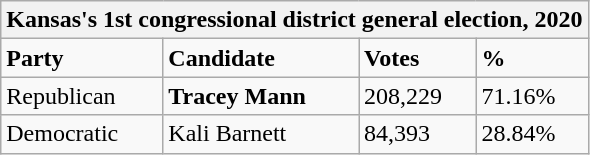<table class="wikitable">
<tr>
<th colspan="4">Kansas's 1st congressional district general election, 2020</th>
</tr>
<tr>
<td><strong>Party</strong></td>
<td><strong>Candidate</strong></td>
<td><strong>Votes</strong></td>
<td><strong>%</strong></td>
</tr>
<tr>
<td>Republican</td>
<td><strong>Tracey Mann</strong></td>
<td>208,229</td>
<td>71.16%</td>
</tr>
<tr>
<td>Democratic</td>
<td>Kali Barnett</td>
<td>84,393</td>
<td>28.84%</td>
</tr>
</table>
